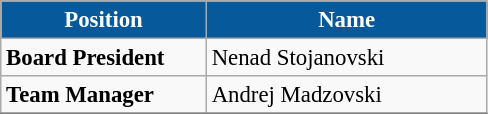<table class="wikitable" style="color: white; font-size: 95%; border: gray solid 1px; border-collapse: collapse;" bgcolor="#069900" border="1" cellspacing="0" cellpadding="3">
<tr bgcolor="#06599a">
<td align=center><strong>Position</strong></td>
<td align=center><strong>Name</strong></td>
</tr>
<tr style="color: black">
<td><strong>Board President</strong></td>
<td> Nenad Stojanovski</td>
</tr>
<tr style="color: black">
<td width=130><strong>Team Manager</strong></td>
<td width=180> Andrej Madzovski</td>
</tr>
<tr>
</tr>
</table>
